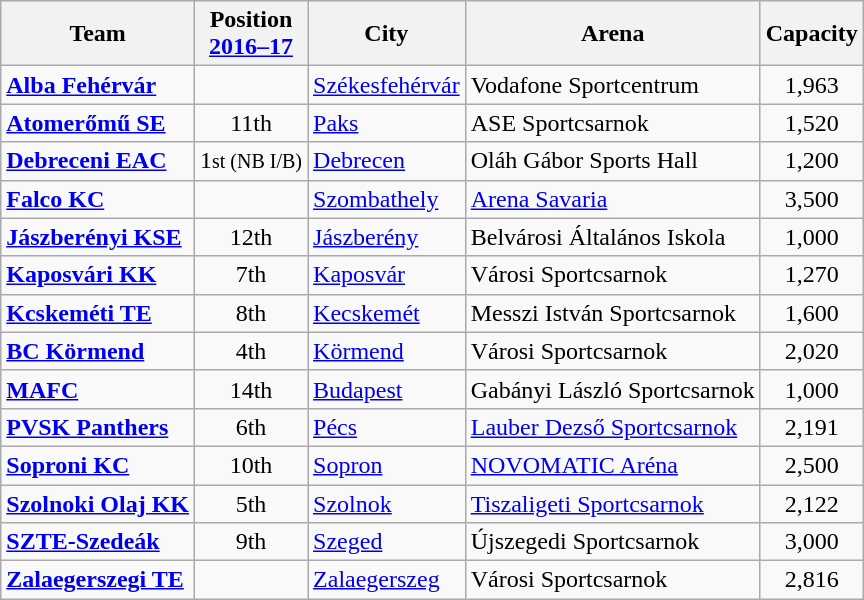<table class="wikitable sortable">
<tr>
<th>Team</th>
<th>Position<br><a href='#'>2016–17</a></th>
<th>City</th>
<th>Arena</th>
<th>Capacity</th>
</tr>
<tr>
<td><strong><a href='#'>Alba Fehérvár</a></strong></td>
<td></td>
<td><a href='#'>Székesfehérvár</a></td>
<td>Vodafone Sportcentrum</td>
<td align="center">1,963</td>
</tr>
<tr>
<td><strong><a href='#'>Atomerőmű SE</a></strong></td>
<td style="text-align:center;">11th</td>
<td><a href='#'>Paks</a></td>
<td>ASE Sportcsarnok</td>
<td align="center">1,520</td>
</tr>
<tr>
<td><strong><a href='#'>Debreceni EAC</a></strong></td>
<td style="text-align:center;">1<small>st (NB I/B)</small></td>
<td><a href='#'>Debrecen</a></td>
<td>Oláh Gábor Sports Hall</td>
<td align="center">1,200</td>
</tr>
<tr>
<td><strong><a href='#'>Falco KC</a></strong></td>
<td></td>
<td><a href='#'>Szombathely</a></td>
<td><a href='#'>Arena Savaria</a></td>
<td align="center">3,500</td>
</tr>
<tr>
<td><strong><a href='#'>Jászberényi KSE</a></strong></td>
<td style="text-align:center;">12th</td>
<td><a href='#'>Jászberény</a></td>
<td>Belvárosi Általános Iskola</td>
<td align="center">1,000</td>
</tr>
<tr>
<td><strong><a href='#'>Kaposvári KK</a></strong></td>
<td style="text-align:center;">7th</td>
<td><a href='#'>Kaposvár</a></td>
<td>Városi Sportcsarnok</td>
<td align="center">1,270</td>
</tr>
<tr>
<td><strong><a href='#'>Kcskeméti TE</a></strong></td>
<td style="text-align:center;">8th</td>
<td><a href='#'>Kecskemét</a></td>
<td>Messzi István Sportcsarnok</td>
<td align="center">1,600</td>
</tr>
<tr>
<td><strong><a href='#'>BC Körmend</a></strong></td>
<td style="text-align:center;">4th</td>
<td><a href='#'>Körmend</a></td>
<td>Városi Sportcsarnok</td>
<td align="center">2,020</td>
</tr>
<tr>
<td><strong><a href='#'>MAFC</a></strong></td>
<td style="text-align:center;">14th</td>
<td><a href='#'>Budapest</a></td>
<td>Gabányi László Sportcsarnok</td>
<td align="center">1,000</td>
</tr>
<tr>
<td><strong><a href='#'>PVSK Panthers</a></strong></td>
<td style="text-align:center;">6th</td>
<td><a href='#'>Pécs</a></td>
<td><a href='#'>Lauber Dezső Sportcsarnok</a></td>
<td align="center">2,191</td>
</tr>
<tr>
<td><strong><a href='#'>Soproni KC</a></strong></td>
<td style="text-align:center;">10th</td>
<td><a href='#'>Sopron</a></td>
<td><a href='#'>NOVOMATIC Aréna</a></td>
<td align="center">2,500</td>
</tr>
<tr>
<td><strong><a href='#'>Szolnoki Olaj KK</a></strong></td>
<td style="text-align:center;">5th</td>
<td><a href='#'>Szolnok</a></td>
<td><a href='#'>Tiszaligeti Sportcsarnok</a></td>
<td align="center">2,122</td>
</tr>
<tr>
<td><strong><a href='#'>SZTE-Szedeák</a></strong></td>
<td style="text-align:center;">9th</td>
<td><a href='#'>Szeged</a></td>
<td>Újszegedi Sportcsarnok</td>
<td align="center">3,000</td>
</tr>
<tr>
<td><strong><a href='#'>Zalaegerszegi TE</a></strong></td>
<td></td>
<td><a href='#'>Zalaegerszeg</a></td>
<td>Városi Sportcsarnok</td>
<td align="center">2,816</td>
</tr>
</table>
